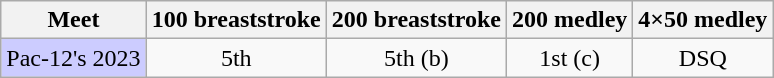<table class="sortable wikitable">
<tr>
<th>Meet</th>
<th class="unsortable">100 breaststroke</th>
<th class="unsortable">200 breaststroke</th>
<th class="unsortable">200 medley</th>
<th class="unsortable">4×50 medley</th>
</tr>
<tr>
<td style="background:#ccccff">Pac-12's 2023</td>
<td align="center">5th</td>
<td align="center">5th (b)</td>
<td align="center">1st (c)</td>
<td align="center">DSQ</td>
</tr>
</table>
